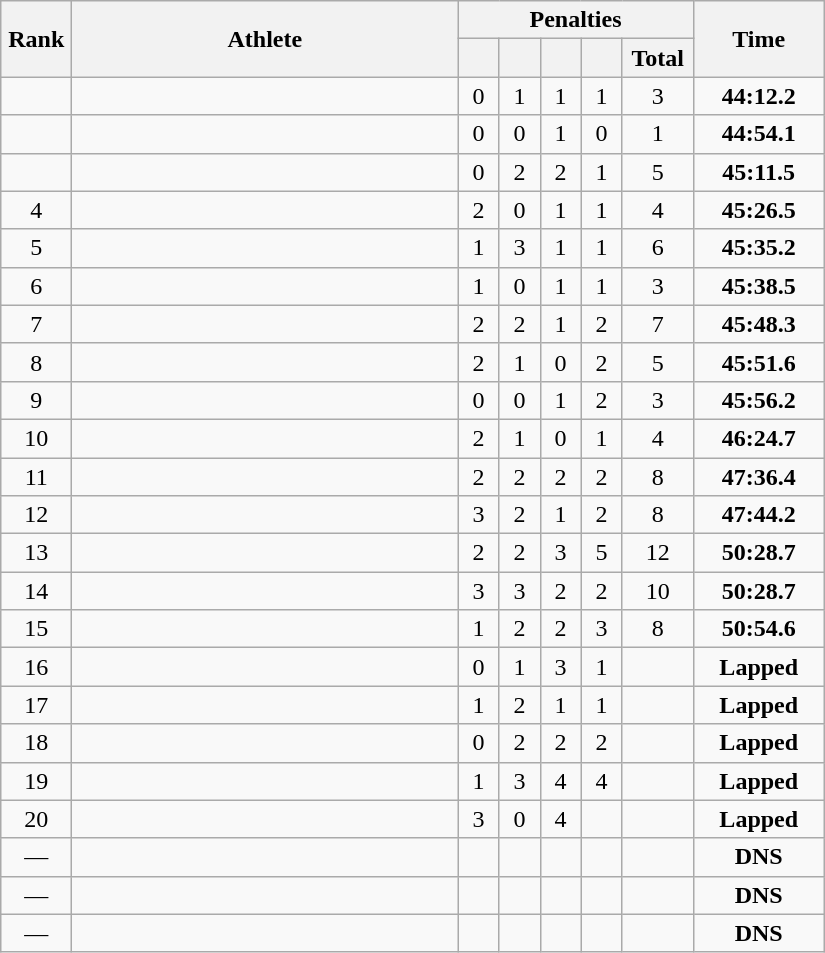<table class=wikitable style="text-align:center">
<tr>
<th rowspan=2 width=40>Rank</th>
<th rowspan=2 width=250>Athlete</th>
<th colspan=5>Penalties</th>
<th rowspan=2 width=80>Time</th>
</tr>
<tr>
<th width=20></th>
<th width=20></th>
<th width=20></th>
<th width=20></th>
<th width=40>Total</th>
</tr>
<tr>
<td></td>
<td align=left></td>
<td>0</td>
<td>1</td>
<td>1</td>
<td>1</td>
<td>3</td>
<td><strong>44:12.2</strong></td>
</tr>
<tr>
<td></td>
<td align=left></td>
<td>0</td>
<td>0</td>
<td>1</td>
<td>0</td>
<td>1</td>
<td><strong>44:54.1</strong></td>
</tr>
<tr>
<td></td>
<td align=left></td>
<td>0</td>
<td>2</td>
<td>2</td>
<td>1</td>
<td>5</td>
<td><strong>45:11.5</strong></td>
</tr>
<tr>
<td>4</td>
<td align=left></td>
<td>2</td>
<td>0</td>
<td>1</td>
<td>1</td>
<td>4</td>
<td><strong>45:26.5</strong></td>
</tr>
<tr>
<td>5</td>
<td align=left></td>
<td>1</td>
<td>3</td>
<td>1</td>
<td>1</td>
<td>6</td>
<td><strong>45:35.2</strong></td>
</tr>
<tr>
<td>6</td>
<td align=left></td>
<td>1</td>
<td>0</td>
<td>1</td>
<td>1</td>
<td>3</td>
<td><strong>45:38.5</strong></td>
</tr>
<tr>
<td>7</td>
<td align=left></td>
<td>2</td>
<td>2</td>
<td>1</td>
<td>2</td>
<td>7</td>
<td><strong>45:48.3</strong></td>
</tr>
<tr>
<td>8</td>
<td align=left></td>
<td>2</td>
<td>1</td>
<td>0</td>
<td>2</td>
<td>5</td>
<td><strong>45:51.6</strong></td>
</tr>
<tr>
<td>9</td>
<td align=left></td>
<td>0</td>
<td>0</td>
<td>1</td>
<td>2</td>
<td>3</td>
<td><strong>45:56.2</strong></td>
</tr>
<tr>
<td>10</td>
<td align=left></td>
<td>2</td>
<td>1</td>
<td>0</td>
<td>1</td>
<td>4</td>
<td><strong>46:24.7</strong></td>
</tr>
<tr>
<td>11</td>
<td align=left></td>
<td>2</td>
<td>2</td>
<td>2</td>
<td>2</td>
<td>8</td>
<td><strong>47:36.4</strong></td>
</tr>
<tr>
<td>12</td>
<td align=left></td>
<td>3</td>
<td>2</td>
<td>1</td>
<td>2</td>
<td>8</td>
<td><strong>47:44.2</strong></td>
</tr>
<tr>
<td>13</td>
<td align=left></td>
<td>2</td>
<td>2</td>
<td>3</td>
<td>5</td>
<td>12</td>
<td><strong>50:28.7</strong></td>
</tr>
<tr>
<td>14</td>
<td align=left></td>
<td>3</td>
<td>3</td>
<td>2</td>
<td>2</td>
<td>10</td>
<td><strong>50:28.7</strong></td>
</tr>
<tr>
<td>15</td>
<td align=left></td>
<td>1</td>
<td>2</td>
<td>2</td>
<td>3</td>
<td>8</td>
<td><strong>50:54.6</strong></td>
</tr>
<tr>
<td>16</td>
<td align=left></td>
<td>0</td>
<td>1</td>
<td>3</td>
<td>1</td>
<td></td>
<td><strong>Lapped</strong></td>
</tr>
<tr>
<td>17</td>
<td align=left></td>
<td>1</td>
<td>2</td>
<td>1</td>
<td>1</td>
<td></td>
<td><strong>Lapped</strong></td>
</tr>
<tr>
<td>18</td>
<td align=left></td>
<td>0</td>
<td>2</td>
<td>2</td>
<td>2</td>
<td></td>
<td><strong>Lapped</strong></td>
</tr>
<tr>
<td>19</td>
<td align=left></td>
<td>1</td>
<td>3</td>
<td>4</td>
<td>4</td>
<td></td>
<td><strong>Lapped</strong></td>
</tr>
<tr>
<td>20</td>
<td align=left></td>
<td>3</td>
<td>0</td>
<td>4</td>
<td></td>
<td></td>
<td><strong>Lapped</strong></td>
</tr>
<tr>
<td>—</td>
<td align=left></td>
<td></td>
<td></td>
<td></td>
<td></td>
<td></td>
<td><strong>DNS</strong></td>
</tr>
<tr>
<td>—</td>
<td align=left></td>
<td></td>
<td></td>
<td></td>
<td></td>
<td></td>
<td><strong>DNS</strong></td>
</tr>
<tr>
<td>—</td>
<td align=left></td>
<td></td>
<td></td>
<td></td>
<td></td>
<td></td>
<td><strong>DNS</strong></td>
</tr>
</table>
